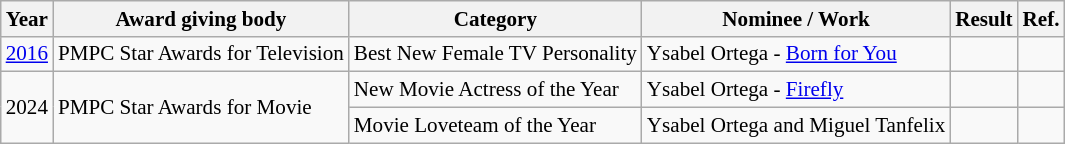<table class="wikitable sortable" style="font-size: 88%">
<tr>
<th>Year</th>
<th>Award giving body</th>
<th>Category</th>
<th>Nominee / Work</th>
<th>Result</th>
<th>Ref.</th>
</tr>
<tr>
<td><a href='#'>2016</a></td>
<td>PMPC Star Awards for Television</td>
<td>Best New Female TV Personality</td>
<td>Ysabel Ortega - <a href='#'>Born for You</a></td>
<td></td>
<td></td>
</tr>
<tr>
<td rowspan=2>2024</td>
<td rowspan="2">PMPC Star Awards for Movie</td>
<td>New Movie Actress of the Year</td>
<td>Ysabel Ortega - <a href='#'>Firefly</a></td>
<td></td>
<td></td>
</tr>
<tr>
<td>Movie Loveteam of the Year</td>
<td>Ysabel Ortega and Miguel Tanfelix</td>
<td></td>
<td></td>
</tr>
</table>
